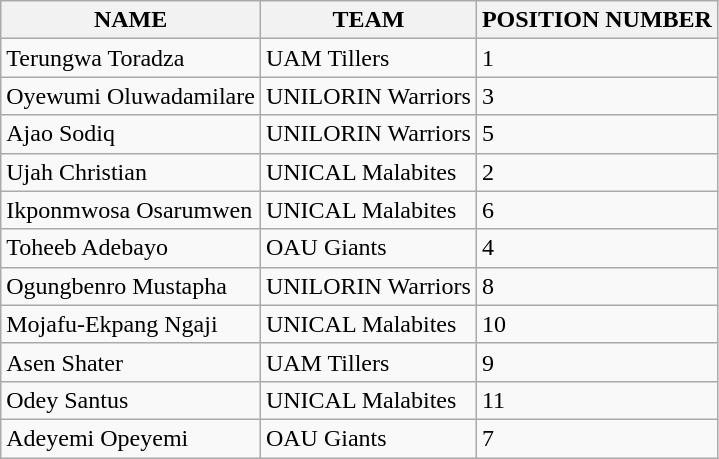<table class="wikitable">
<tr>
<th>NAME</th>
<th>TEAM</th>
<th>POSITION NUMBER</th>
</tr>
<tr>
<td>Terungwa Toradza</td>
<td>UAM Tillers</td>
<td>1</td>
</tr>
<tr>
<td>Oyewumi Oluwadamilare</td>
<td>UNILORIN Warriors</td>
<td>3</td>
</tr>
<tr>
<td>Ajao Sodiq</td>
<td>UNILORIN Warriors</td>
<td>5</td>
</tr>
<tr>
<td>Ujah Christian</td>
<td>UNICAL Malabites</td>
<td>2</td>
</tr>
<tr>
<td>Ikponmwosa Osarumwen</td>
<td>UNICAL Malabites</td>
<td>6</td>
</tr>
<tr>
<td>Toheeb Adebayo</td>
<td>OAU Giants</td>
<td>4</td>
</tr>
<tr>
<td>Ogungbenro Mustapha</td>
<td>UNILORIN Warriors</td>
<td>8</td>
</tr>
<tr>
<td>Mojafu-Ekpang Ngaji</td>
<td>UNICAL Malabites</td>
<td>10</td>
</tr>
<tr>
<td>Asen Shater</td>
<td>UAM Tillers</td>
<td>9</td>
</tr>
<tr>
<td>Odey Santus</td>
<td>UNICAL Malabites</td>
<td>11</td>
</tr>
<tr>
<td>Adeyemi Opeyemi</td>
<td>OAU Giants</td>
<td>7</td>
</tr>
</table>
